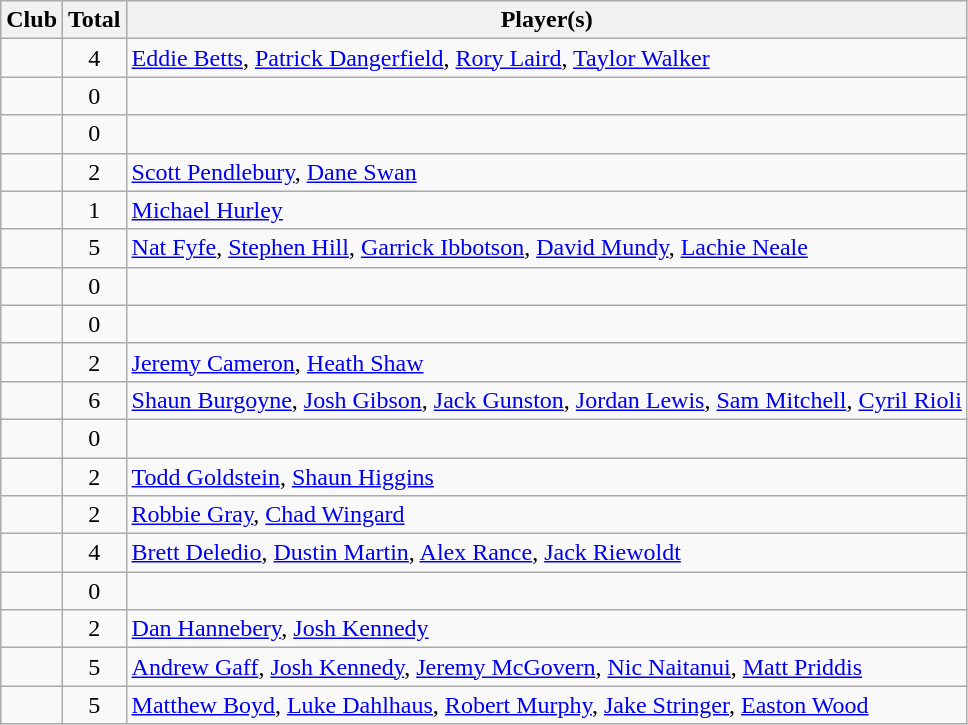<table class="wikitable sortable">
<tr>
<th>Club</th>
<th>Total</th>
<th class=unsortable>Player(s)</th>
</tr>
<tr>
<td></td>
<td align=center>4</td>
<td><a href='#'>Eddie Betts</a>, <a href='#'>Patrick Dangerfield</a>, <a href='#'>Rory Laird</a>, <a href='#'>Taylor Walker</a></td>
</tr>
<tr>
<td></td>
<td align=center>0</td>
<td></td>
</tr>
<tr>
<td></td>
<td align=center>0</td>
<td></td>
</tr>
<tr>
<td></td>
<td align=center>2</td>
<td><a href='#'>Scott Pendlebury</a>, <a href='#'>Dane Swan</a></td>
</tr>
<tr>
<td></td>
<td align=center>1</td>
<td><a href='#'>Michael Hurley</a></td>
</tr>
<tr>
<td></td>
<td align=center>5</td>
<td><a href='#'>Nat Fyfe</a>, <a href='#'>Stephen Hill</a>, <a href='#'>Garrick Ibbotson</a>, <a href='#'>David Mundy</a>, <a href='#'>Lachie Neale</a></td>
</tr>
<tr>
<td></td>
<td align=center>0</td>
<td></td>
</tr>
<tr>
<td></td>
<td align=center>0</td>
<td></td>
</tr>
<tr>
<td></td>
<td align=center>2</td>
<td><a href='#'>Jeremy Cameron</a>, <a href='#'>Heath Shaw</a></td>
</tr>
<tr>
<td></td>
<td align=center>6</td>
<td><a href='#'>Shaun Burgoyne</a>, <a href='#'>Josh Gibson</a>, <a href='#'>Jack Gunston</a>, <a href='#'>Jordan Lewis</a>, <a href='#'>Sam Mitchell</a>, <a href='#'>Cyril Rioli</a></td>
</tr>
<tr>
<td></td>
<td align=center>0</td>
<td></td>
</tr>
<tr>
<td></td>
<td align=center>2</td>
<td><a href='#'>Todd Goldstein</a>, <a href='#'>Shaun Higgins</a></td>
</tr>
<tr>
<td></td>
<td align=center>2</td>
<td><a href='#'>Robbie Gray</a>, <a href='#'>Chad Wingard</a></td>
</tr>
<tr>
<td></td>
<td align=center>4</td>
<td><a href='#'>Brett Deledio</a>, <a href='#'>Dustin Martin</a>, <a href='#'>Alex Rance</a>, <a href='#'>Jack Riewoldt</a></td>
</tr>
<tr>
<td></td>
<td align=center>0</td>
<td></td>
</tr>
<tr>
<td></td>
<td align=center>2</td>
<td><a href='#'>Dan Hannebery</a>, <a href='#'>Josh Kennedy</a></td>
</tr>
<tr>
<td></td>
<td align=center>5</td>
<td><a href='#'>Andrew Gaff</a>, <a href='#'>Josh Kennedy</a>, <a href='#'>Jeremy McGovern</a>, <a href='#'>Nic Naitanui</a>, <a href='#'>Matt Priddis</a></td>
</tr>
<tr>
<td></td>
<td align=center>5</td>
<td><a href='#'>Matthew Boyd</a>, <a href='#'>Luke Dahlhaus</a>, <a href='#'>Robert Murphy</a>, <a href='#'>Jake Stringer</a>, <a href='#'>Easton Wood</a></td>
</tr>
</table>
